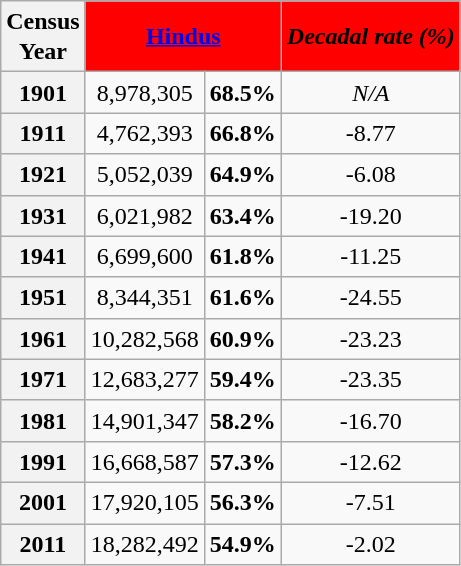<table class="wikitable sortable" style="line-height:20px;text-align:center;">
<tr>
<th>Census<br>Year</th>
<td colspan="2" bgcolor="Red"><a href='#'><span><strong>Hindus</strong></span></a></td>
<td bgcolor="Red"><span><strong><em>Decadal rate (%)</em></strong></span></td>
</tr>
<tr>
<th>1901</th>
<td>8,978,305</td>
<td><strong>68.5%</strong></td>
<td><em>N/A</em></td>
</tr>
<tr>
<th>1911</th>
<td>4,762,393</td>
<td><strong>66.8%</strong></td>
<td>-8.77</td>
</tr>
<tr>
<th>1921</th>
<td>5,052,039</td>
<td><strong>64.9%</strong></td>
<td>-6.08</td>
</tr>
<tr>
<th>1931</th>
<td>6,021,982</td>
<td><strong>63.4%</strong></td>
<td>-19.20</td>
</tr>
<tr>
<th>1941</th>
<td>6,699,600</td>
<td><strong>61.8%</strong></td>
<td>-11.25</td>
</tr>
<tr>
<th>1951</th>
<td>8,344,351</td>
<td><strong>61.6%</strong></td>
<td>-24.55</td>
</tr>
<tr>
<th>1961</th>
<td>10,282,568</td>
<td><strong>60.9%</strong></td>
<td>-23.23</td>
</tr>
<tr>
<th>1971</th>
<td>12,683,277</td>
<td><strong>59.4%</strong></td>
<td>-23.35</td>
</tr>
<tr>
<th>1981</th>
<td>14,901,347</td>
<td><strong>58.2%</strong></td>
<td>-16.70</td>
</tr>
<tr>
<th>1991</th>
<td>16,668,587</td>
<td><strong>57.3%</strong></td>
<td>-12.62</td>
</tr>
<tr>
<th>2001</th>
<td>17,920,105</td>
<td><strong>56.3%</strong></td>
<td>-7.51</td>
</tr>
<tr>
<th>2011</th>
<td>18,282,492</td>
<td><strong>54.9%</strong></td>
<td>-2.02</td>
</tr>
</table>
